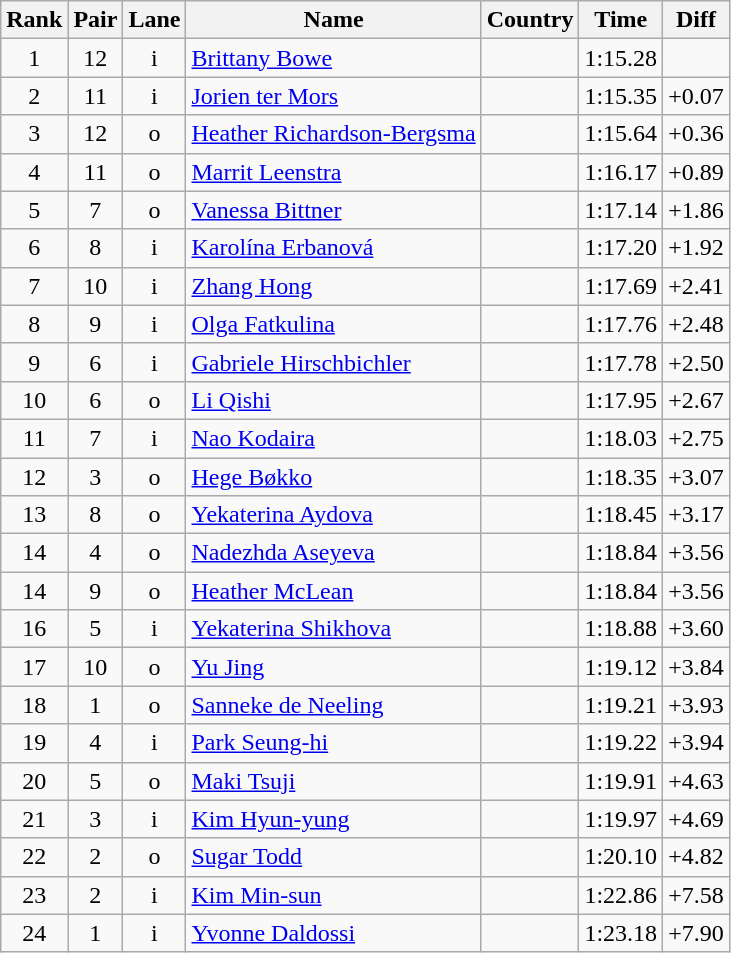<table class="wikitable sortable" style="text-align:center">
<tr>
<th>Rank</th>
<th>Pair</th>
<th>Lane</th>
<th>Name</th>
<th>Country</th>
<th>Time</th>
<th>Diff</th>
</tr>
<tr>
<td>1</td>
<td>12</td>
<td>i</td>
<td align=left><a href='#'>Brittany Bowe</a></td>
<td align=left></td>
<td>1:15.28</td>
<td></td>
</tr>
<tr>
<td>2</td>
<td>11</td>
<td>i</td>
<td align=left><a href='#'>Jorien ter Mors</a></td>
<td align=left></td>
<td>1:15.35</td>
<td>+0.07</td>
</tr>
<tr>
<td>3</td>
<td>12</td>
<td>o</td>
<td align=left><a href='#'>Heather Richardson-Bergsma</a></td>
<td align=left></td>
<td>1:15.64</td>
<td>+0.36</td>
</tr>
<tr>
<td>4</td>
<td>11</td>
<td>o</td>
<td align=left><a href='#'>Marrit Leenstra</a></td>
<td align=left></td>
<td>1:16.17</td>
<td>+0.89</td>
</tr>
<tr>
<td>5</td>
<td>7</td>
<td>o</td>
<td align=left><a href='#'>Vanessa Bittner</a></td>
<td align=left></td>
<td>1:17.14</td>
<td>+1.86</td>
</tr>
<tr>
<td>6</td>
<td>8</td>
<td>i</td>
<td align=left><a href='#'>Karolína Erbanová</a></td>
<td align=left></td>
<td>1:17.20</td>
<td>+1.92</td>
</tr>
<tr>
<td>7</td>
<td>10</td>
<td>i</td>
<td align=left><a href='#'>Zhang Hong</a></td>
<td align=left></td>
<td>1:17.69</td>
<td>+2.41</td>
</tr>
<tr>
<td>8</td>
<td>9</td>
<td>i</td>
<td align=left><a href='#'>Olga Fatkulina</a></td>
<td align=left></td>
<td>1:17.76</td>
<td>+2.48</td>
</tr>
<tr>
<td>9</td>
<td>6</td>
<td>i</td>
<td align=left><a href='#'>Gabriele Hirschbichler</a></td>
<td align=left></td>
<td>1:17.78</td>
<td>+2.50</td>
</tr>
<tr>
<td>10</td>
<td>6</td>
<td>o</td>
<td align=left><a href='#'>Li Qishi</a></td>
<td align=left></td>
<td>1:17.95</td>
<td>+2.67</td>
</tr>
<tr>
<td>11</td>
<td>7</td>
<td>i</td>
<td align=left><a href='#'>Nao Kodaira</a></td>
<td align=left></td>
<td>1:18.03</td>
<td>+2.75</td>
</tr>
<tr>
<td>12</td>
<td>3</td>
<td>o</td>
<td align=left><a href='#'>Hege Bøkko</a></td>
<td align=left></td>
<td>1:18.35</td>
<td>+3.07</td>
</tr>
<tr>
<td>13</td>
<td>8</td>
<td>o</td>
<td align=left><a href='#'>Yekaterina Aydova</a></td>
<td align=left></td>
<td>1:18.45</td>
<td>+3.17</td>
</tr>
<tr>
<td>14</td>
<td>4</td>
<td>o</td>
<td align=left><a href='#'>Nadezhda Aseyeva</a></td>
<td align=left></td>
<td>1:18.84</td>
<td>+3.56</td>
</tr>
<tr>
<td>14</td>
<td>9</td>
<td>o</td>
<td align=left><a href='#'>Heather McLean</a></td>
<td align=left></td>
<td>1:18.84</td>
<td>+3.56</td>
</tr>
<tr>
<td>16</td>
<td>5</td>
<td>i</td>
<td align=left><a href='#'>Yekaterina Shikhova</a></td>
<td align=left></td>
<td>1:18.88</td>
<td>+3.60</td>
</tr>
<tr>
<td>17</td>
<td>10</td>
<td>o</td>
<td align=left><a href='#'>Yu Jing</a></td>
<td align=left></td>
<td>1:19.12</td>
<td>+3.84</td>
</tr>
<tr>
<td>18</td>
<td>1</td>
<td>o</td>
<td align=left><a href='#'>Sanneke de Neeling</a></td>
<td align=left></td>
<td>1:19.21</td>
<td>+3.93</td>
</tr>
<tr>
<td>19</td>
<td>4</td>
<td>i</td>
<td align=left><a href='#'>Park Seung-hi</a></td>
<td align=left></td>
<td>1:19.22</td>
<td>+3.94</td>
</tr>
<tr>
<td>20</td>
<td>5</td>
<td>o</td>
<td align=left><a href='#'>Maki Tsuji</a></td>
<td align=left></td>
<td>1:19.91</td>
<td>+4.63</td>
</tr>
<tr>
<td>21</td>
<td>3</td>
<td>i</td>
<td align=left><a href='#'>Kim Hyun-yung</a></td>
<td align=left></td>
<td>1:19.97</td>
<td>+4.69</td>
</tr>
<tr>
<td>22</td>
<td>2</td>
<td>o</td>
<td align=left><a href='#'>Sugar Todd</a></td>
<td align=left></td>
<td>1:20.10</td>
<td>+4.82</td>
</tr>
<tr>
<td>23</td>
<td>2</td>
<td>i</td>
<td align=left><a href='#'>Kim Min-sun</a></td>
<td align=left></td>
<td>1:22.86</td>
<td>+7.58</td>
</tr>
<tr>
<td>24</td>
<td>1</td>
<td>i</td>
<td align=left><a href='#'>Yvonne Daldossi</a></td>
<td align=left></td>
<td>1:23.18</td>
<td>+7.90</td>
</tr>
</table>
